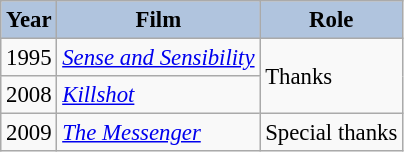<table class="wikitable" style="font-size:95%;">
<tr>
<th style="background:#B0C4DE;">Year</th>
<th style="background:#B0C4DE;">Film</th>
<th style="background:#B0C4DE;">Role</th>
</tr>
<tr>
<td>1995</td>
<td><em><a href='#'>Sense and Sensibility</a></em></td>
<td rowspan=2>Thanks</td>
</tr>
<tr>
<td>2008</td>
<td><em><a href='#'>Killshot</a></em></td>
</tr>
<tr>
<td>2009</td>
<td><em><a href='#'>The Messenger</a></em></td>
<td>Special thanks</td>
</tr>
</table>
